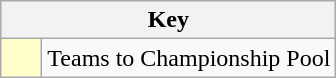<table class="wikitable" style="text-align: center;">
<tr>
<th colspan=2>Key</th>
</tr>
<tr>
<td style="background:#ffffcc; width:20px;"></td>
<td align=left>Teams to Championship Pool</td>
</tr>
</table>
